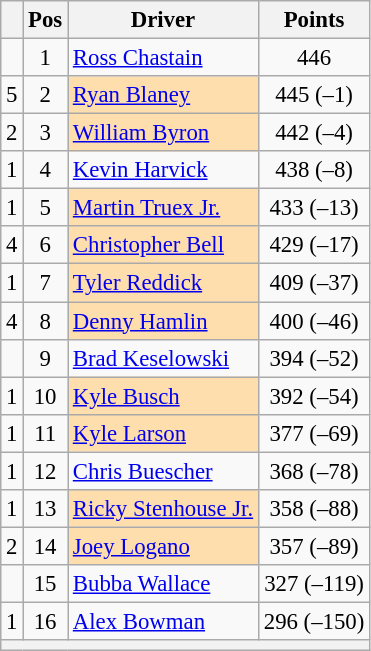<table class="wikitable" style="font-size: 95%;">
<tr>
<th></th>
<th>Pos</th>
<th>Driver</th>
<th>Points</th>
</tr>
<tr>
<td align="left"></td>
<td style="text-align:center;">1</td>
<td><a href='#'>Ross Chastain</a></td>
<td style="text-align:center;">446</td>
</tr>
<tr>
<td align="left"> 5</td>
<td style="text-align:center;">2</td>
<td style="background:#FFDEAD;"><a href='#'>Ryan Blaney</a></td>
<td style="text-align:center;">445 (–1)</td>
</tr>
<tr>
<td align="left"> 2</td>
<td style="text-align:center;">3</td>
<td style="background:#FFDEAD;"><a href='#'>William Byron</a></td>
<td style="text-align:center;">442 (–4)</td>
</tr>
<tr>
<td align="left"> 1</td>
<td style="text-align:center;">4</td>
<td><a href='#'>Kevin Harvick</a></td>
<td style="text-align:center;">438 (–8)</td>
</tr>
<tr>
<td align="left"> 1</td>
<td style="text-align:center;">5</td>
<td style="background:#FFDEAD;"><a href='#'>Martin Truex Jr.</a></td>
<td style="text-align:center;">433 (–13)</td>
</tr>
<tr>
<td align="left"> 4</td>
<td style="text-align:center;">6</td>
<td style="background:#FFDEAD;"><a href='#'>Christopher Bell</a></td>
<td style="text-align:center;">429 (–17)</td>
</tr>
<tr>
<td align="left"> 1</td>
<td style="text-align:center;">7</td>
<td style="background:#FFDEAD;"><a href='#'>Tyler Reddick</a></td>
<td style="text-align:center;">409 (–37)</td>
</tr>
<tr>
<td align="left"> 4</td>
<td style="text-align:center;">8</td>
<td style="background:#FFDEAD;"><a href='#'>Denny Hamlin</a></td>
<td style="text-align:center;">400 (–46)</td>
</tr>
<tr>
<td align="left"></td>
<td style="text-align:center;">9</td>
<td><a href='#'>Brad Keselowski</a></td>
<td style="text-align:center;">394 (–52)</td>
</tr>
<tr>
<td align="left"> 1</td>
<td style="text-align:center;">10</td>
<td style="background:#FFDEAD;"><a href='#'>Kyle Busch</a></td>
<td style="text-align:center;">392 (–54)</td>
</tr>
<tr>
<td align="left"> 1</td>
<td style="text-align:center;">11</td>
<td style="background:#FFDEAD;"><a href='#'>Kyle Larson</a></td>
<td style="text-align:center;">377 (–69)</td>
</tr>
<tr>
<td align="left"> 1</td>
<td style="text-align:center;">12</td>
<td><a href='#'>Chris Buescher</a></td>
<td style="text-align:center;">368 (–78)</td>
</tr>
<tr>
<td align="left"> 1</td>
<td style="text-align:center;">13</td>
<td style="background:#FFDEAD;"><a href='#'>Ricky Stenhouse Jr.</a></td>
<td style="text-align:center;">358 (–88)</td>
</tr>
<tr>
<td align="left"> 2</td>
<td style="text-align:center;">14</td>
<td style="background:#FFDEAD;"><a href='#'>Joey Logano</a></td>
<td style="text-align:center;">357 (–89)</td>
</tr>
<tr>
<td align="left"></td>
<td style="text-align:center;">15</td>
<td><a href='#'>Bubba Wallace</a></td>
<td style="text-align:center;">327 (–119)</td>
</tr>
<tr>
<td align="left"> 1</td>
<td style="text-align:center;">16</td>
<td><a href='#'>Alex Bowman</a></td>
<td style="text-align:center;">296 (–150)</td>
</tr>
<tr class="sortbottom">
<th colspan="9"></th>
</tr>
</table>
